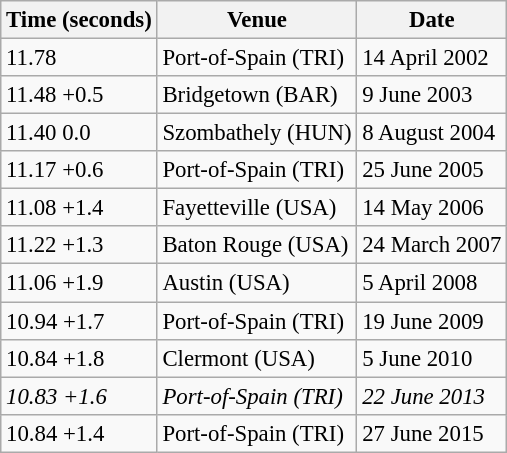<table class="wikitable" style="border-collapse: collapse; font-size: 95%;">
<tr>
<th>Time (seconds)</th>
<th>Venue</th>
<th>Date</th>
</tr>
<tr>
<td>11.78</td>
<td>Port-of-Spain (TRI)</td>
<td>14 April 2002</td>
</tr>
<tr>
<td>11.48 +0.5</td>
<td>Bridgetown (BAR)</td>
<td>9 June 2003</td>
</tr>
<tr>
<td>11.40 0.0</td>
<td>Szombathely (HUN)</td>
<td>8 August 2004</td>
</tr>
<tr>
<td>11.17 +0.6</td>
<td>Port-of-Spain (TRI)</td>
<td>25 June 2005</td>
</tr>
<tr>
<td>11.08 +1.4</td>
<td>Fayetteville (USA)</td>
<td>14 May 2006</td>
</tr>
<tr>
<td>11.22 +1.3</td>
<td>Baton Rouge (USA)</td>
<td>24 March 2007</td>
</tr>
<tr>
<td>11.06 +1.9</td>
<td>Austin (USA)</td>
<td>5 April 2008</td>
</tr>
<tr>
<td>10.94 +1.7</td>
<td>Port-of-Spain (TRI)</td>
<td>19 June 2009</td>
</tr>
<tr>
<td>10.84 +1.8</td>
<td>Clermont (USA)</td>
<td>5 June 2010</td>
</tr>
<tr>
<td><em>10.83 +1.6</em></td>
<td><em>Port-of-Spain (TRI)</em></td>
<td><em>22 June 2013</em></td>
</tr>
<tr>
<td>10.84 +1.4</td>
<td>Port-of-Spain (TRI)</td>
<td>27 June 2015</td>
</tr>
</table>
